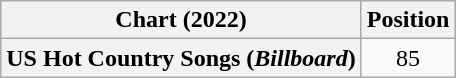<table class="wikitable sortable plainrowheaders" style="text-align:center">
<tr>
<th scope="col">Chart (2022)</th>
<th scope="col">Position</th>
</tr>
<tr>
<th scope="row">US Hot Country Songs (<em>Billboard</em>)</th>
<td>85</td>
</tr>
</table>
